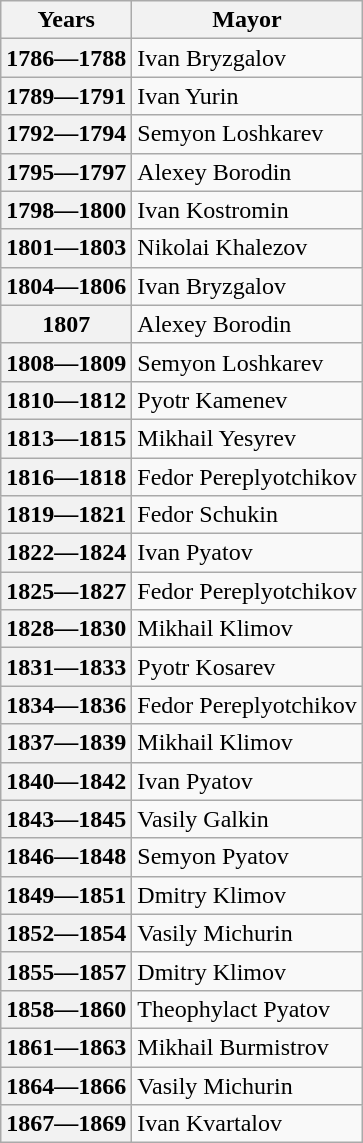<table class="wikitable standard">
<tr>
<th>Years</th>
<th>Mayor</th>
</tr>
<tr>
<th>1786—1788</th>
<td>Ivan Bryzgalov</td>
</tr>
<tr>
<th>1789—1791</th>
<td>Ivan Yurin</td>
</tr>
<tr>
<th>1792—1794</th>
<td>Semyon Loshkarev</td>
</tr>
<tr>
<th>1795—1797</th>
<td>Alexey Borodin</td>
</tr>
<tr>
<th>1798—1800</th>
<td>Ivan Kostromin</td>
</tr>
<tr>
<th>1801—1803</th>
<td>Nikolai Khalezov</td>
</tr>
<tr>
<th>1804—1806</th>
<td>Ivan Bryzgalov</td>
</tr>
<tr>
<th>1807</th>
<td>Alexey Borodin</td>
</tr>
<tr>
<th>1808—1809</th>
<td>Semyon Loshkarev</td>
</tr>
<tr>
<th>1810—1812</th>
<td>Pyotr Kamenev</td>
</tr>
<tr>
<th>1813—1815</th>
<td>Mikhail Yesyrev</td>
</tr>
<tr>
<th>1816—1818</th>
<td>Fedor Pereplyotchikov</td>
</tr>
<tr>
<th>1819—1821</th>
<td>Fedor Schukin</td>
</tr>
<tr>
<th>1822—1824</th>
<td>Ivan Pyatov</td>
</tr>
<tr>
<th>1825—1827</th>
<td>Fedor Pereplyotchikov</td>
</tr>
<tr>
<th>1828—1830</th>
<td>Mikhail Klimov</td>
</tr>
<tr>
<th>1831—1833</th>
<td>Pyotr Kosarev</td>
</tr>
<tr>
<th>1834—1836</th>
<td>Fedor Pereplyotchikov</td>
</tr>
<tr>
<th>1837—1839</th>
<td>Mikhail Klimov</td>
</tr>
<tr>
<th>1840—1842</th>
<td>Ivan Pyatov</td>
</tr>
<tr>
<th>1843—1845</th>
<td>Vasily Galkin</td>
</tr>
<tr>
<th>1846—1848</th>
<td>Semyon Pyatov</td>
</tr>
<tr>
<th>1849—1851</th>
<td>Dmitry Klimov</td>
</tr>
<tr>
<th>1852—1854</th>
<td>Vasily Michurin</td>
</tr>
<tr>
<th>1855—1857</th>
<td>Dmitry Klimov</td>
</tr>
<tr>
<th>1858—1860</th>
<td>Theophylact Pyatov</td>
</tr>
<tr>
<th>1861—1863</th>
<td>Mikhail Burmistrov</td>
</tr>
<tr>
<th>1864—1866</th>
<td>Vasily Michurin</td>
</tr>
<tr>
<th>1867—1869</th>
<td>Ivan Kvartalov</td>
</tr>
</table>
